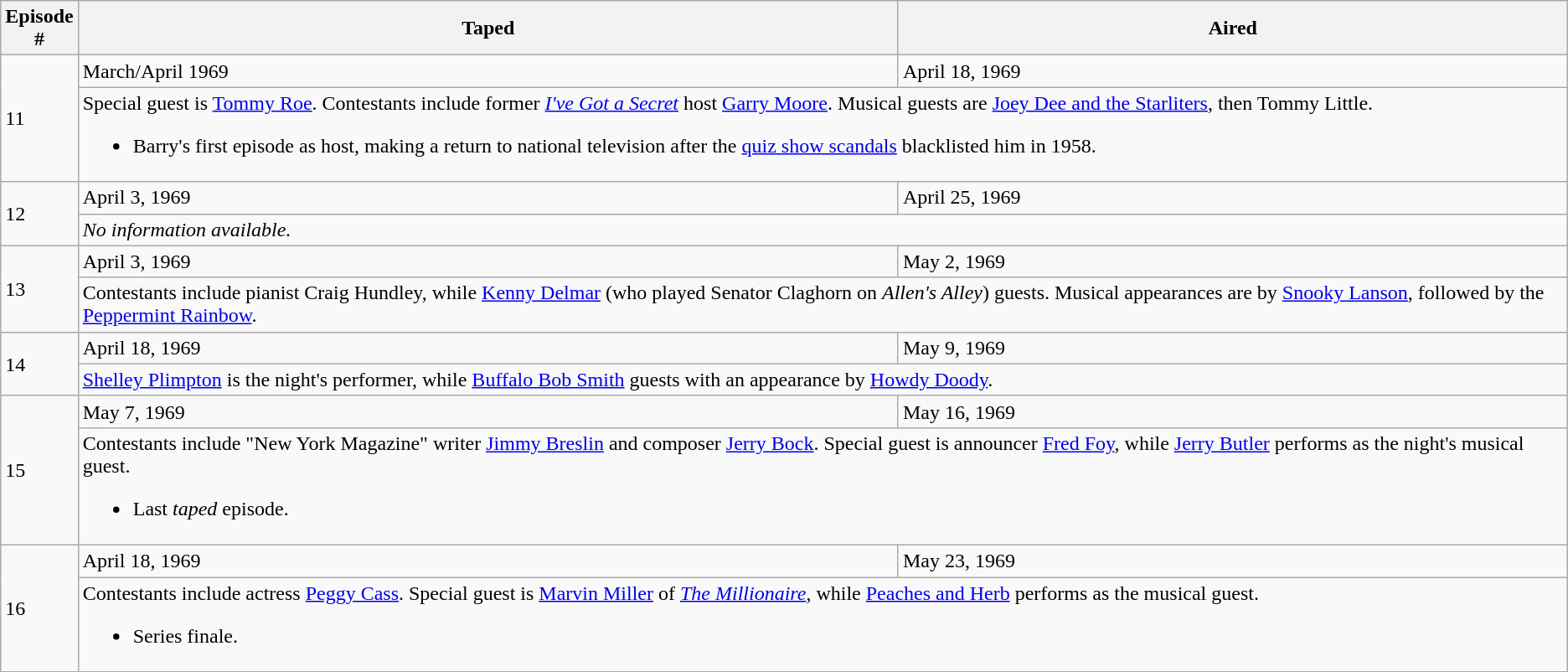<table class="wikitable">
<tr>
<th width="30">Episode #</th>
<th>Taped</th>
<th>Aired</th>
</tr>
<tr>
<td rowspan="2">11</td>
<td>March/April 1969</td>
<td>April 18, 1969</td>
</tr>
<tr>
<td colspan="3">Special guest is <a href='#'>Tommy Roe</a>. Contestants include former <em><a href='#'>I've Got a Secret</a></em> host <a href='#'>Garry Moore</a>. Musical guests are <a href='#'>Joey Dee and the Starliters</a>, then Tommy Little.<br><ul><li>Barry's first episode as host, making a return to national television after the <a href='#'>quiz show scandals</a> blacklisted him in 1958.</li></ul></td>
</tr>
<tr>
<td rowspan="2">12</td>
<td>April 3, 1969</td>
<td>April 25, 1969</td>
</tr>
<tr>
<td colspan="3"><em>No information available.</em></td>
</tr>
<tr>
<td rowspan="2">13</td>
<td>April 3, 1969</td>
<td>May 2, 1969</td>
</tr>
<tr>
<td colspan="3">Contestants include pianist Craig Hundley, while <a href='#'>Kenny Delmar</a> (who played Senator Claghorn on <em>Allen's Alley</em>) guests. Musical appearances are by <a href='#'>Snooky Lanson</a>, followed by the <a href='#'>Peppermint Rainbow</a>.</td>
</tr>
<tr>
<td rowspan="2">14</td>
<td>April 18, 1969</td>
<td>May 9, 1969</td>
</tr>
<tr>
<td colspan="3"><a href='#'>Shelley Plimpton</a> is the night's performer, while <a href='#'>Buffalo Bob Smith</a> guests with an appearance by <a href='#'>Howdy Doody</a>.</td>
</tr>
<tr>
<td rowspan="2">15</td>
<td>May 7, 1969</td>
<td>May 16, 1969</td>
</tr>
<tr>
<td colspan="3">Contestants include "New York Magazine" writer <a href='#'>Jimmy Breslin</a> and composer <a href='#'>Jerry Bock</a>. Special guest is announcer <a href='#'>Fred Foy</a>, while <a href='#'>Jerry Butler</a> performs as the night's musical guest.<br><ul><li>Last <em>taped</em> episode.</li></ul></td>
</tr>
<tr>
<td rowspan="2">16</td>
<td>April 18, 1969</td>
<td>May 23, 1969</td>
</tr>
<tr>
<td colspan="3">Contestants include actress <a href='#'>Peggy Cass</a>. Special guest is <a href='#'>Marvin Miller</a> of <em><a href='#'>The Millionaire</a></em>, while <a href='#'>Peaches and Herb</a> performs as the musical guest.<br><ul><li>Series finale.</li></ul></td>
</tr>
</table>
